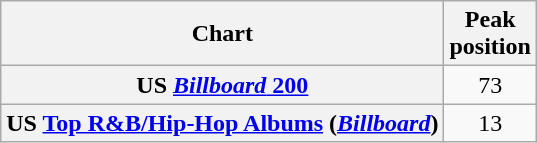<table class="wikitable plainrowheaders sortable" style="text-align:center;" border="1">
<tr>
<th scope="col">Chart</th>
<th scope="col">Peak<br>position</th>
</tr>
<tr>
<th scope="row">US <a href='#'><em>Billboard</em> 200</a></th>
<td>73</td>
</tr>
<tr>
<th scope="row">US <a href='#'>Top R&B/Hip-Hop Albums</a> (<em><a href='#'>Billboard</a></em>)</th>
<td>13</td>
</tr>
</table>
